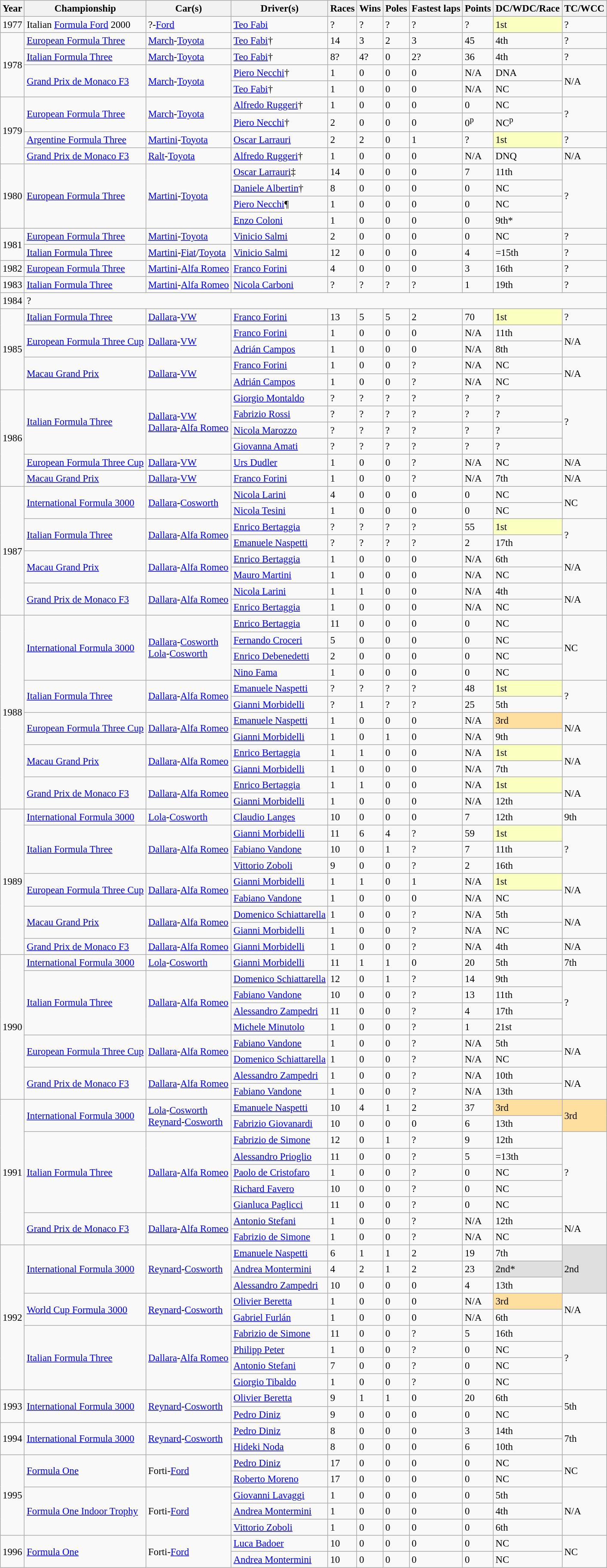<table class="wikitable" style="font-size:95%">
<tr>
<th>Year</th>
<th>Championship</th>
<th>Car(s)</th>
<th>Driver(s)</th>
<th>Races</th>
<th>Wins</th>
<th>Poles</th>
<th>Fastest laps</th>
<th>Points</th>
<th>DC/WDC/Race</th>
<th>TC/WCC</th>
</tr>
<tr>
<td>1977</td>
<td>Italian <a href='#'>Formula Ford</a> 2000</td>
<td>?-<a href='#'>Ford</a></td>
<td> <a href='#'>Teo Fabi</a></td>
<td>?</td>
<td>?</td>
<td>?</td>
<td>?</td>
<td>?</td>
<td style="background:#FBFFBF;">1st</td>
<td>?</td>
</tr>
<tr>
<td rowspan=4>1978</td>
<td><a href='#'>European Formula Three</a></td>
<td><a href='#'>March</a>-<a href='#'>Toyota</a></td>
<td> <a href='#'>Teo Fabi</a>†</td>
<td>14</td>
<td>3</td>
<td>2</td>
<td>3</td>
<td>45</td>
<td>4th</td>
<td>?</td>
</tr>
<tr>
<td><a href='#'>Italian Formula Three</a></td>
<td><a href='#'>March</a>-<a href='#'>Toyota</a></td>
<td> <a href='#'>Teo Fabi</a>†</td>
<td>8?</td>
<td>4?</td>
<td>0</td>
<td>2?</td>
<td>36</td>
<td>4th</td>
<td>?</td>
</tr>
<tr>
<td rowspan=2><a href='#'>Grand Prix de Monaco F3</a></td>
<td rowspan=2><a href='#'>March</a>-<a href='#'>Toyota</a></td>
<td> <a href='#'>Piero Necchi</a>†</td>
<td>1</td>
<td>0</td>
<td>0</td>
<td>0</td>
<td>N/A</td>
<td>DNA</td>
<td rowspan=2>N/A</td>
</tr>
<tr>
<td> <a href='#'>Teo Fabi</a>†</td>
<td>1</td>
<td>0</td>
<td>0</td>
<td>0</td>
<td>N/A</td>
<td>NC</td>
</tr>
<tr>
<td rowspan=4>1979</td>
<td rowspan=2><a href='#'>European Formula Three</a></td>
<td rowspan=2><a href='#'>March</a>-<a href='#'>Toyota</a></td>
<td> <a href='#'>Alfredo Ruggeri</a>†</td>
<td>1</td>
<td>0</td>
<td>0</td>
<td>0</td>
<td>0</td>
<td>NC</td>
<td rowspan=2>?</td>
</tr>
<tr>
<td> <a href='#'>Piero Necchi</a>†</td>
<td>2</td>
<td>0</td>
<td>0</td>
<td>0</td>
<td>0<sup>p</sup></td>
<td>NC<sup>p</sup></td>
</tr>
<tr>
<td><a href='#'>Argentine Formula Three</a></td>
<td><a href='#'>Martini</a>-<a href='#'>Toyota</a></td>
<td> <a href='#'>Oscar Larrauri</a></td>
<td>2</td>
<td>2</td>
<td>0</td>
<td>1</td>
<td>?</td>
<td style="background:#FBFFBF;">1st</td>
<td>?</td>
</tr>
<tr>
<td><a href='#'>Grand Prix de Monaco F3</a></td>
<td><a href='#'>Ralt</a>-<a href='#'>Toyota</a></td>
<td> <a href='#'>Alfredo Ruggeri</a>†</td>
<td>1</td>
<td>0</td>
<td>0</td>
<td>0</td>
<td>N/A</td>
<td>DNQ</td>
<td>N/A</td>
</tr>
<tr>
<td rowspan=4>1980</td>
<td rowspan=4><a href='#'>European Formula Three</a></td>
<td rowspan=4><a href='#'>Martini</a>-<a href='#'>Toyota</a></td>
<td> <a href='#'>Oscar Larrauri</a>‡</td>
<td>14</td>
<td>0</td>
<td>0</td>
<td>0</td>
<td>7</td>
<td>11th</td>
<td rowspan=4>?</td>
</tr>
<tr>
<td> <a href='#'>Daniele Albertin</a>†</td>
<td>8</td>
<td>0</td>
<td>0</td>
<td>0</td>
<td>0</td>
<td>NC</td>
</tr>
<tr>
<td> <a href='#'>Piero Necchi</a>¶</td>
<td>1</td>
<td>0</td>
<td>0</td>
<td>0</td>
<td>0</td>
<td>NC</td>
</tr>
<tr>
<td> <a href='#'>Enzo Coloni</a></td>
<td>1</td>
<td>0</td>
<td>0</td>
<td>0</td>
<td>0</td>
<td>9th*</td>
</tr>
<tr>
<td rowspan=2>1981</td>
<td><a href='#'>European Formula Three</a></td>
<td><a href='#'>Martini</a>-<a href='#'>Toyota</a></td>
<td> <a href='#'>Vinicio Salmi</a></td>
<td>2</td>
<td>0</td>
<td>0</td>
<td>0</td>
<td>0</td>
<td>NC</td>
<td>?</td>
</tr>
<tr>
<td><a href='#'>Italian Formula Three</a></td>
<td><a href='#'>Martini</a>-<a href='#'>Fiat</a>/<a href='#'>Toyota</a></td>
<td> <a href='#'>Vinicio Salmi</a></td>
<td>12</td>
<td>0</td>
<td>0</td>
<td>0</td>
<td>4</td>
<td>=15th</td>
<td>?</td>
</tr>
<tr>
<td>1982</td>
<td><a href='#'>European Formula Three</a></td>
<td><a href='#'>Martini</a>-<a href='#'>Alfa Romeo</a></td>
<td> <a href='#'>Franco Forini</a></td>
<td>4</td>
<td>0</td>
<td>0</td>
<td>0</td>
<td>3</td>
<td>16th</td>
<td>?</td>
</tr>
<tr>
<td>1983</td>
<td><a href='#'>Italian Formula Three</a></td>
<td><a href='#'>Martini</a>-<a href='#'>Alfa Romeo</a></td>
<td> <a href='#'>Nicola Carboni</a></td>
<td>?</td>
<td>?</td>
<td>?</td>
<td>?</td>
<td>1</td>
<td>19th</td>
<td>?</td>
</tr>
<tr>
<td>1984</td>
<td colspan="10">?</td>
</tr>
<tr>
<td rowspan=5>1985</td>
<td><a href='#'>Italian Formula Three</a></td>
<td><a href='#'>Dallara</a>-<a href='#'>VW</a></td>
<td> <a href='#'>Franco Forini</a></td>
<td>13</td>
<td>5</td>
<td>5</td>
<td>2</td>
<td>70</td>
<td style="background:#FBFFBF;">1st</td>
<td>?</td>
</tr>
<tr>
<td rowspan=2><a href='#'>European Formula Three Cup</a></td>
<td rowspan=2><a href='#'>Dallara</a>-<a href='#'>VW</a></td>
<td> <a href='#'>Franco Forini</a></td>
<td>1</td>
<td>0</td>
<td>0</td>
<td>0</td>
<td>N/A</td>
<td>11th</td>
<td rowspan=2>N/A</td>
</tr>
<tr>
<td> <a href='#'>Adrián Campos</a></td>
<td>1</td>
<td>0</td>
<td>0</td>
<td>0</td>
<td>N/A</td>
<td>8th</td>
</tr>
<tr>
<td rowspan=2><a href='#'>Macau Grand Prix</a></td>
<td rowspan=2><a href='#'>Dallara</a>-<a href='#'>VW</a></td>
<td> <a href='#'>Franco Forini</a></td>
<td>1</td>
<td>0</td>
<td>0</td>
<td>?</td>
<td>N/A</td>
<td>NC</td>
<td rowspan=2>N/A</td>
</tr>
<tr>
<td> <a href='#'>Adrián Campos</a></td>
<td>1</td>
<td>0</td>
<td>0</td>
<td>?</td>
<td>N/A</td>
<td>NC</td>
</tr>
<tr>
<td rowspan=6>1986</td>
<td rowspan=4><a href='#'>Italian Formula Three</a></td>
<td rowspan=4><a href='#'>Dallara</a>-<a href='#'>VW</a><br><a href='#'>Dallara</a>-<a href='#'>Alfa Romeo</a></td>
<td> <a href='#'>Giorgio Montaldo</a></td>
<td>?</td>
<td>?</td>
<td>?</td>
<td>?</td>
<td>?</td>
<td>?</td>
<td rowspan=4>?</td>
</tr>
<tr>
<td> <a href='#'>Fabrizio Rossi</a></td>
<td>?</td>
<td>?</td>
<td>?</td>
<td>?</td>
<td>?</td>
<td>?</td>
</tr>
<tr>
<td> <a href='#'>Nicola Marozzo</a></td>
<td>?</td>
<td>?</td>
<td>?</td>
<td>?</td>
<td>?</td>
<td>?</td>
</tr>
<tr>
<td> <a href='#'>Giovanna Amati</a></td>
<td>?</td>
<td>?</td>
<td>?</td>
<td>?</td>
<td>?</td>
<td>?</td>
</tr>
<tr>
<td><a href='#'>European Formula Three Cup</a></td>
<td><a href='#'>Dallara</a>-<a href='#'>VW</a></td>
<td> <a href='#'>Urs Dudler</a></td>
<td>1</td>
<td>0</td>
<td>0</td>
<td>?</td>
<td>N/A</td>
<td>NC</td>
<td>N/A</td>
</tr>
<tr>
<td><a href='#'>Macau Grand Prix</a></td>
<td><a href='#'>Dallara</a>-<a href='#'>VW</a></td>
<td> <a href='#'>Franco Forini</a></td>
<td>1</td>
<td>0</td>
<td>0</td>
<td>?</td>
<td>N/A</td>
<td>7th</td>
<td>N/A</td>
</tr>
<tr>
<td rowspan=8>1987</td>
<td rowspan=2><a href='#'>International Formula 3000</a></td>
<td rowspan=2><a href='#'>Dallara</a>-<a href='#'>Cosworth</a></td>
<td> <a href='#'>Nicola Larini</a></td>
<td>4</td>
<td>0</td>
<td>0</td>
<td>0</td>
<td>0</td>
<td>NC</td>
<td rowspan=2>NC</td>
</tr>
<tr>
<td> <a href='#'>Nicola Tesini</a></td>
<td>1</td>
<td>0</td>
<td>0</td>
<td>0</td>
<td>0</td>
<td>NC</td>
</tr>
<tr>
<td rowspan=2><a href='#'>Italian Formula Three</a></td>
<td rowspan=2><a href='#'>Dallara</a>-<a href='#'>Alfa Romeo</a></td>
<td> <a href='#'>Enrico Bertaggia</a></td>
<td>?</td>
<td>?</td>
<td>?</td>
<td>?</td>
<td>55</td>
<td style="background:#FBFFBF;">1st</td>
<td rowspan=2>?</td>
</tr>
<tr>
<td> <a href='#'>Emanuele Naspetti</a></td>
<td>?</td>
<td>?</td>
<td>?</td>
<td>?</td>
<td>2</td>
<td>17th</td>
</tr>
<tr>
<td rowspan=2><a href='#'>Macau Grand Prix</a></td>
<td rowspan=2><a href='#'>Dallara</a>-<a href='#'>Alfa Romeo</a></td>
<td> <a href='#'>Enrico Bertaggia</a></td>
<td>1</td>
<td>0</td>
<td>0</td>
<td>0</td>
<td>N/A</td>
<td>6th</td>
<td rowspan=2>N/A</td>
</tr>
<tr>
<td> <a href='#'>Mauro Martini</a></td>
<td>1</td>
<td>0</td>
<td>0</td>
<td>0</td>
<td>N/A</td>
<td>NC</td>
</tr>
<tr>
<td rowspan=2><a href='#'>Grand Prix de Monaco F3</a></td>
<td rowspan=2><a href='#'>Dallara</a>-<a href='#'>Alfa Romeo</a></td>
<td> <a href='#'>Nicola Larini</a></td>
<td>1</td>
<td>1</td>
<td>0</td>
<td>0</td>
<td>N/A</td>
<td>4th</td>
<td rowspan=2>N/A</td>
</tr>
<tr>
<td> <a href='#'>Enrico Bertaggia</a></td>
<td>1</td>
<td>0</td>
<td>0</td>
<td>0</td>
<td>N/A</td>
<td>NC</td>
</tr>
<tr>
<td rowspan=12>1988</td>
<td rowspan=4><a href='#'>International Formula 3000</a></td>
<td rowspan=4><a href='#'>Dallara</a>-<a href='#'>Cosworth</a><br><a href='#'>Lola</a>-<a href='#'>Cosworth</a></td>
<td> <a href='#'>Enrico Bertaggia</a></td>
<td>11</td>
<td>0</td>
<td>0</td>
<td>0</td>
<td>0</td>
<td>NC</td>
<td rowspan=4>NC</td>
</tr>
<tr>
<td> <a href='#'>Fernando Croceri</a></td>
<td>5</td>
<td>0</td>
<td>0</td>
<td>0</td>
<td>0</td>
<td>NC</td>
</tr>
<tr>
<td> <a href='#'>Enrico Debenedetti</a></td>
<td>2</td>
<td>0</td>
<td>0</td>
<td>0</td>
<td>0</td>
<td>NC</td>
</tr>
<tr>
<td> <a href='#'>Nino Fama</a></td>
<td>1</td>
<td>0</td>
<td>0</td>
<td>0</td>
<td>0</td>
<td>NC</td>
</tr>
<tr>
<td rowspan=2><a href='#'>Italian Formula Three</a></td>
<td rowspan=2><a href='#'>Dallara</a>-<a href='#'>Alfa Romeo</a></td>
<td> <a href='#'>Emanuele Naspetti</a></td>
<td>?</td>
<td>?</td>
<td>?</td>
<td>?</td>
<td>48</td>
<td style="background:#FBFFBF;">1st</td>
<td rowspan=2>?</td>
</tr>
<tr>
<td> <a href='#'>Gianni Morbidelli</a></td>
<td>?</td>
<td>1</td>
<td>?</td>
<td>?</td>
<td>25</td>
<td>5th</td>
</tr>
<tr>
<td rowspan=2><a href='#'>European Formula Three Cup</a></td>
<td rowspan=2><a href='#'>Dallara</a>-<a href='#'>Alfa Romeo</a></td>
<td> <a href='#'>Emanuele Naspetti</a></td>
<td>1</td>
<td>0</td>
<td>0</td>
<td>0</td>
<td>N/A</td>
<td style="background:#FFDF9F;">3rd</td>
<td rowspan=2>N/A</td>
</tr>
<tr>
<td> <a href='#'>Gianni Morbidelli</a></td>
<td>1</td>
<td>0</td>
<td>1</td>
<td>0</td>
<td>N/A</td>
<td>9th</td>
</tr>
<tr>
<td rowspan=2><a href='#'>Macau Grand Prix</a></td>
<td rowspan=2><a href='#'>Dallara</a>-<a href='#'>Alfa Romeo</a></td>
<td> <a href='#'>Enrico Bertaggia</a></td>
<td>1</td>
<td>1</td>
<td>0</td>
<td>0</td>
<td>N/A</td>
<td style="background:#FBFFBF;">1st</td>
<td rowspan=2>N/A</td>
</tr>
<tr>
<td> <a href='#'>Gianni Morbidelli</a></td>
<td>1</td>
<td>0</td>
<td>0</td>
<td>0</td>
<td>N/A</td>
<td>7th</td>
</tr>
<tr>
<td rowspan=2><a href='#'>Grand Prix de Monaco F3</a></td>
<td rowspan=2><a href='#'>Dallara</a>-<a href='#'>Alfa Romeo</a></td>
<td> <a href='#'>Enrico Bertaggia</a></td>
<td>1</td>
<td>1</td>
<td>0</td>
<td>0</td>
<td>N/A</td>
<td style="background:#FBFFBF;">1st</td>
<td rowspan=2>N/A</td>
</tr>
<tr>
<td> <a href='#'>Gianni Morbidelli</a></td>
<td>1</td>
<td>0</td>
<td>0</td>
<td>0</td>
<td>N/A</td>
<td>12th</td>
</tr>
<tr>
<td rowspan=9>1989</td>
<td><a href='#'>International Formula 3000</a></td>
<td><a href='#'>Lola</a>-<a href='#'>Cosworth</a></td>
<td> <a href='#'>Claudio Langes</a></td>
<td>10</td>
<td>0</td>
<td>0</td>
<td>0</td>
<td>7</td>
<td>12th</td>
<td>9th</td>
</tr>
<tr>
<td rowspan=3><a href='#'>Italian Formula Three</a></td>
<td rowspan=3><a href='#'>Dallara</a>-<a href='#'>Alfa Romeo</a></td>
<td> <a href='#'>Gianni Morbidelli</a></td>
<td>11</td>
<td>6</td>
<td>4</td>
<td>?</td>
<td>59</td>
<td style="background:#FBFFBF;">1st</td>
<td rowspan=3>?</td>
</tr>
<tr>
<td> <a href='#'>Fabiano Vandone</a></td>
<td>10</td>
<td>0</td>
<td>1</td>
<td>?</td>
<td>7</td>
<td>11th</td>
</tr>
<tr>
<td> <a href='#'>Vittorio Zoboli</a></td>
<td>9</td>
<td>0</td>
<td>0</td>
<td>?</td>
<td>2</td>
<td>16th</td>
</tr>
<tr>
<td rowspan=2><a href='#'>European Formula Three Cup</a></td>
<td rowspan=2><a href='#'>Dallara</a>-<a href='#'>Alfa Romeo</a></td>
<td> <a href='#'>Gianni Morbidelli</a></td>
<td>1</td>
<td>1</td>
<td>0</td>
<td>1</td>
<td>N/A</td>
<td style="background:#FBFFBF;">1st</td>
<td rowspan=2>N/A</td>
</tr>
<tr>
<td> <a href='#'>Fabiano Vandone</a></td>
<td>1</td>
<td>0</td>
<td>0</td>
<td>0</td>
<td>N/A</td>
<td>NC</td>
</tr>
<tr>
<td rowspan=2><a href='#'>Macau Grand Prix</a></td>
<td rowspan=2><a href='#'>Dallara</a>-<a href='#'>Alfa Romeo</a></td>
<td> <a href='#'>Domenico Schiattarella</a></td>
<td>1</td>
<td>0</td>
<td>0</td>
<td>?</td>
<td>N/A</td>
<td>5th</td>
<td rowspan=2>N/A</td>
</tr>
<tr>
<td> <a href='#'>Gianni Morbidelli</a></td>
<td>1</td>
<td>0</td>
<td>0</td>
<td>?</td>
<td>N/A</td>
<td>NC</td>
</tr>
<tr>
<td><a href='#'>Grand Prix de Monaco F3</a></td>
<td><a href='#'>Dallara</a>-<a href='#'>Alfa Romeo</a></td>
<td> <a href='#'>Gianni Morbidelli</a></td>
<td>1</td>
<td>0</td>
<td>0</td>
<td>?</td>
<td>N/A</td>
<td>4th</td>
<td>N/A</td>
</tr>
<tr>
<td rowspan=9>1990</td>
<td><a href='#'>International Formula 3000</a></td>
<td><a href='#'>Lola</a>-<a href='#'>Cosworth</a></td>
<td> <a href='#'>Gianni Morbidelli</a></td>
<td>11</td>
<td>1</td>
<td>1</td>
<td>0</td>
<td>20</td>
<td>5th</td>
<td>7th</td>
</tr>
<tr>
<td rowspan=4><a href='#'>Italian Formula Three</a></td>
<td rowspan=4><a href='#'>Dallara</a>-<a href='#'>Alfa Romeo</a></td>
<td> <a href='#'>Domenico Schiattarella</a></td>
<td>12</td>
<td>0</td>
<td>1</td>
<td>?</td>
<td>14</td>
<td>9th</td>
<td rowspan=4>?</td>
</tr>
<tr>
<td> <a href='#'>Fabiano Vandone</a></td>
<td>10</td>
<td>0</td>
<td>0</td>
<td>?</td>
<td>13</td>
<td>11th</td>
</tr>
<tr>
<td> <a href='#'>Alessandro Zampedri</a></td>
<td>11</td>
<td>0</td>
<td>0</td>
<td>?</td>
<td>4</td>
<td>17th</td>
</tr>
<tr>
<td> <a href='#'>Michele Minutolo</a></td>
<td>1</td>
<td>0</td>
<td>0</td>
<td>?</td>
<td>1</td>
<td>21st</td>
</tr>
<tr>
<td rowspan=2><a href='#'>European Formula Three Cup</a></td>
<td rowspan=2><a href='#'>Dallara</a>-<a href='#'>Alfa Romeo</a></td>
<td> <a href='#'>Fabiano Vandone</a></td>
<td>1</td>
<td>0</td>
<td>0</td>
<td>?</td>
<td>N/A</td>
<td>5th</td>
<td rowspan=2>N/A</td>
</tr>
<tr>
<td> <a href='#'>Domenico Schiattarella</a></td>
<td>1</td>
<td>0</td>
<td>0</td>
<td>?</td>
<td>N/A</td>
<td>NC</td>
</tr>
<tr>
<td rowspan=2><a href='#'>Grand Prix de Monaco F3</a></td>
<td rowspan=2><a href='#'>Dallara</a>-<a href='#'>Alfa Romeo</a></td>
<td> <a href='#'>Alessandro Zampedri</a></td>
<td>1</td>
<td>0</td>
<td>0</td>
<td>?</td>
<td>N/A</td>
<td>10th</td>
<td rowspan=2>N/A</td>
</tr>
<tr>
<td> <a href='#'>Fabiano Vandone</a></td>
<td>1</td>
<td>0</td>
<td>0</td>
<td>?</td>
<td>N/A</td>
<td>13th</td>
</tr>
<tr>
<td rowspan=9>1991</td>
<td rowspan=2><a href='#'>International Formula 3000</a></td>
<td rowspan=2><a href='#'>Lola</a>-<a href='#'>Cosworth</a><br><a href='#'>Reynard</a>-<a href='#'>Cosworth</a></td>
<td> <a href='#'>Emanuele Naspetti</a></td>
<td>10</td>
<td>4</td>
<td>1</td>
<td>2</td>
<td>37</td>
<td style="background:#FFDF9F;">3rd</td>
<td rowspan=2 style="background:#FFDF9F;">3rd</td>
</tr>
<tr>
<td> <a href='#'>Fabrizio Giovanardi</a></td>
<td>10</td>
<td>0</td>
<td>0</td>
<td>0</td>
<td>6</td>
<td>13th</td>
</tr>
<tr>
<td rowspan=5><a href='#'>Italian Formula Three</a></td>
<td rowspan=5><a href='#'>Dallara</a>-<a href='#'>Alfa Romeo</a></td>
<td> <a href='#'>Fabrizio de Simone</a></td>
<td>12</td>
<td>0</td>
<td>1</td>
<td>?</td>
<td>9</td>
<td>12th</td>
<td rowspan=5>?</td>
</tr>
<tr>
<td> <a href='#'>Alessandro Prioglio</a></td>
<td>11</td>
<td>0</td>
<td>0</td>
<td>?</td>
<td>5</td>
<td>=13th</td>
</tr>
<tr>
<td> <a href='#'>Paolo de Cristofaro</a></td>
<td>1</td>
<td>0</td>
<td>0</td>
<td>?</td>
<td>0</td>
<td>NC</td>
</tr>
<tr>
<td> <a href='#'>Richard Favero</a></td>
<td>10</td>
<td>0</td>
<td>0</td>
<td>?</td>
<td>0</td>
<td>NC</td>
</tr>
<tr>
<td> <a href='#'>Gianluca Paglicci</a></td>
<td>11</td>
<td>0</td>
<td>0</td>
<td>?</td>
<td>0</td>
<td>NC</td>
</tr>
<tr>
<td rowspan=2><a href='#'>Grand Prix de Monaco F3</a></td>
<td rowspan=2><a href='#'>Dallara</a>-<a href='#'>Alfa Romeo</a></td>
<td> <a href='#'>Antonio Stefani</a></td>
<td>1</td>
<td>0</td>
<td>0</td>
<td>?</td>
<td>N/A</td>
<td>12th</td>
<td rowspan=2>N/A</td>
</tr>
<tr>
<td> <a href='#'>Fabrizio de Simone</a></td>
<td>1</td>
<td>0</td>
<td>0</td>
<td>?</td>
<td>N/A</td>
<td>NC</td>
</tr>
<tr>
<td rowspan=9>1992</td>
<td rowspan=3><a href='#'>International Formula 3000</a></td>
<td rowspan=3><a href='#'>Reynard</a>-<a href='#'>Cosworth</a></td>
<td> <a href='#'>Emanuele Naspetti</a></td>
<td>6</td>
<td>1</td>
<td>1</td>
<td>2</td>
<td>19</td>
<td>7th</td>
<td rowspan=3 style="background:#DFDFDF;">2nd</td>
</tr>
<tr>
<td> <a href='#'>Andrea Montermini</a></td>
<td>4</td>
<td>2</td>
<td>1</td>
<td>2</td>
<td>23</td>
<td style="background:#DFDFDF;">2nd*</td>
</tr>
<tr>
<td> <a href='#'>Alessandro Zampedri</a></td>
<td>10</td>
<td>0</td>
<td>0</td>
<td>0</td>
<td>4</td>
<td>13th</td>
</tr>
<tr>
<td rowspan=2><a href='#'>World Cup Formula 3000</a></td>
<td rowspan=2><a href='#'>Reynard</a>-<a href='#'>Cosworth</a></td>
<td> <a href='#'>Olivier Beretta</a></td>
<td>1</td>
<td>0</td>
<td>0</td>
<td>0</td>
<td>N/A</td>
<td style="background:#FFDF9F;">3rd</td>
<td rowspan=2>N/A</td>
</tr>
<tr>
<td> <a href='#'>Gabriel Furlán</a></td>
<td>1</td>
<td>0</td>
<td>0</td>
<td>0</td>
<td>N/A</td>
<td>6th</td>
</tr>
<tr>
<td rowspan=4><a href='#'>Italian Formula Three</a></td>
<td rowspan=4><a href='#'>Dallara</a>-<a href='#'>Alfa Romeo</a></td>
<td> <a href='#'>Fabrizio de Simone</a></td>
<td>11</td>
<td>0</td>
<td>0</td>
<td>?</td>
<td>5</td>
<td>16th</td>
<td rowspan=4>?</td>
</tr>
<tr>
<td> <a href='#'>Philipp Peter</a></td>
<td>1</td>
<td>0</td>
<td>0</td>
<td>?</td>
<td>0</td>
<td>NC</td>
</tr>
<tr>
<td> <a href='#'>Antonio Stefani</a></td>
<td>7</td>
<td>0</td>
<td>0</td>
<td>?</td>
<td>0</td>
<td>NC</td>
</tr>
<tr>
<td> <a href='#'>Giorgio Tibaldo</a></td>
<td>1</td>
<td>0</td>
<td>0</td>
<td>?</td>
<td>0</td>
<td>NC</td>
</tr>
<tr>
<td rowspan=2>1993</td>
<td rowspan=2><a href='#'>International Formula 3000</a></td>
<td rowspan=2><a href='#'>Reynard</a>-<a href='#'>Cosworth</a></td>
<td> <a href='#'>Olivier Beretta</a></td>
<td>9</td>
<td>1</td>
<td>1</td>
<td>0</td>
<td>20</td>
<td>6th</td>
<td rowspan=2>5th</td>
</tr>
<tr>
<td> <a href='#'>Pedro Diniz</a></td>
<td>9</td>
<td>0</td>
<td>0</td>
<td>0</td>
<td>0</td>
<td>NC</td>
</tr>
<tr>
<td rowspan=2>1994</td>
<td rowspan=2><a href='#'>International Formula 3000</a></td>
<td rowspan=2><a href='#'>Reynard</a>-<a href='#'>Cosworth</a></td>
<td> <a href='#'>Pedro Diniz</a></td>
<td>8</td>
<td>0</td>
<td>0</td>
<td>0</td>
<td>3</td>
<td>14th</td>
<td rowspan=2>7th</td>
</tr>
<tr>
<td> <a href='#'>Hideki Noda</a></td>
<td>8</td>
<td>0</td>
<td>0</td>
<td>0</td>
<td>6</td>
<td>10th</td>
</tr>
<tr>
<td rowspan=5>1995</td>
<td rowspan=2><a href='#'>Formula One</a></td>
<td rowspan=2>Forti-<a href='#'>Ford</a></td>
<td> <a href='#'>Pedro Diniz</a></td>
<td>17</td>
<td>0</td>
<td>0</td>
<td>0</td>
<td>0</td>
<td>NC</td>
<td rowspan=2>NC</td>
</tr>
<tr>
<td> <a href='#'>Roberto Moreno</a></td>
<td>17</td>
<td>0</td>
<td>0</td>
<td>0</td>
<td>0</td>
<td>NC</td>
</tr>
<tr>
<td rowspan=3><a href='#'>Formula One Indoor Trophy</a></td>
<td rowspan=3>Forti-<a href='#'>Ford</a></td>
<td> <a href='#'>Giovanni Lavaggi</a></td>
<td>1</td>
<td>0</td>
<td>0</td>
<td>0</td>
<td>0</td>
<td>5th</td>
<td rowspan=3>N/A</td>
</tr>
<tr>
<td> <a href='#'>Andrea Montermini</a></td>
<td>1</td>
<td>0</td>
<td>0</td>
<td>0</td>
<td>0</td>
<td>4th</td>
</tr>
<tr>
<td> <a href='#'>Vittorio Zoboli</a></td>
<td>1</td>
<td>0</td>
<td>0</td>
<td>0</td>
<td>0</td>
<td>6th</td>
</tr>
<tr>
<td rowspan=2>1996</td>
<td rowspan=2><a href='#'>Formula One</a></td>
<td rowspan=2>Forti-<a href='#'>Ford</a></td>
<td> <a href='#'>Luca Badoer</a></td>
<td>10</td>
<td>0</td>
<td>0</td>
<td>0</td>
<td>0</td>
<td>NC</td>
<td rowspan=2>NC</td>
</tr>
<tr>
<td> <a href='#'>Andrea Montermini</a></td>
<td>10</td>
<td>0</td>
<td>0</td>
<td>0</td>
<td>0</td>
<td>NC</td>
</tr>
</table>
